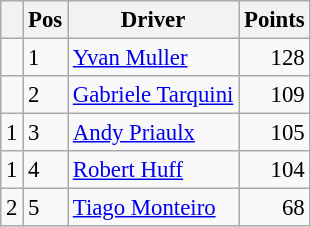<table class="wikitable" style="font-size: 95%;">
<tr>
<th></th>
<th>Pos</th>
<th>Driver</th>
<th>Points</th>
</tr>
<tr>
<td align="left"></td>
<td>1</td>
<td> <a href='#'>Yvan Muller</a></td>
<td align="right">128</td>
</tr>
<tr>
<td align="left"></td>
<td>2</td>
<td> <a href='#'>Gabriele Tarquini</a></td>
<td align="right">109</td>
</tr>
<tr>
<td align="left"> 1</td>
<td>3</td>
<td> <a href='#'>Andy Priaulx</a></td>
<td align="right">105</td>
</tr>
<tr>
<td align="left"> 1</td>
<td>4</td>
<td> <a href='#'>Robert Huff</a></td>
<td align="right">104</td>
</tr>
<tr>
<td align="left"> 2</td>
<td>5</td>
<td> <a href='#'>Tiago Monteiro</a></td>
<td align="right">68</td>
</tr>
</table>
